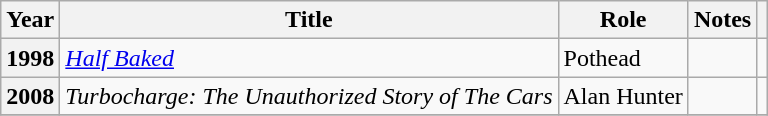<table class="wikitable plainrowheaders sortable" style="margin-right: 0;">
<tr>
<th scope="col">Year</th>
<th scope="col">Title</th>
<th scope="col">Role</th>
<th scope="col" class="unsortable">Notes</th>
<th scope="col" class="unsortable"></th>
</tr>
<tr>
<th scope="row">1998</th>
<td><em><a href='#'>Half Baked</a></em></td>
<td>Pothead</td>
<td></td>
<td></td>
</tr>
<tr>
<th scope="row">2008</th>
<td><em>Turbocharge: The Unauthorized Story of The Cars</em></td>
<td>Alan Hunter</td>
<td></td>
<td></td>
</tr>
<tr>
</tr>
</table>
